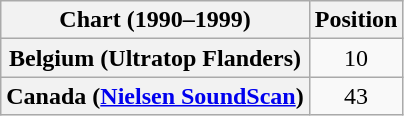<table class="wikitable plainrowheaders" style="text-align:center">
<tr>
<th>Chart (1990–1999)</th>
<th>Position</th>
</tr>
<tr>
<th scope="row">Belgium (Ultratop Flanders)</th>
<td>10</td>
</tr>
<tr>
<th scope="row">Canada (<a href='#'>Nielsen SoundScan</a>)</th>
<td>43</td>
</tr>
</table>
